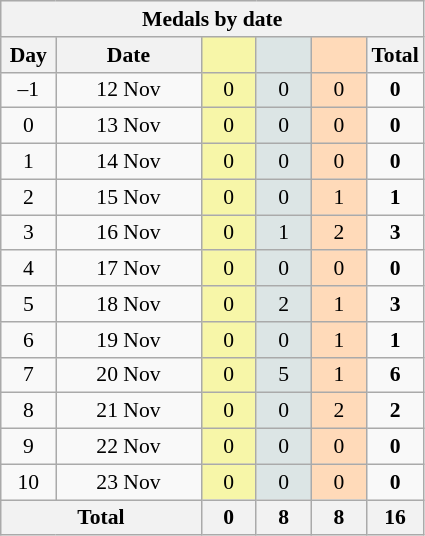<table class="wikitable" style="font-size:90%; text-align:center;">
<tr style="background:#efefef;">
<th colspan=6><strong>Medals by date</strong></th>
</tr>
<tr>
<th width=30><strong>Day</strong></th>
<th width=90><strong>Date</strong></th>
<th width=30 style="background:#F7F6A8;"></th>
<th width=30 style="background:#DCE5E5;"></th>
<th width=30 style="background:#FFDAB9;"></th>
<th width=30><strong>Total</strong></th>
</tr>
<tr>
<td>–1</td>
<td>12 Nov</td>
<td style="background:#F7F6A8;">0</td>
<td style="background:#DCE5E5;">0</td>
<td style="background:#FFDAB9;">0</td>
<td><strong>0</strong></td>
</tr>
<tr>
<td>0</td>
<td>13 Nov</td>
<td style="background:#F7F6A8;">0</td>
<td style="background:#DCE5E5;">0</td>
<td style="background:#FFDAB9;">0</td>
<td><strong>0</strong></td>
</tr>
<tr>
<td>1</td>
<td>14 Nov</td>
<td style="background:#F7F6A8;">0</td>
<td style="background:#DCE5E5;">0</td>
<td style="background:#FFDAB9;">0</td>
<td><strong>0</strong></td>
</tr>
<tr>
<td>2</td>
<td>15 Nov</td>
<td style="background:#F7F6A8;">0</td>
<td style="background:#DCE5E5;">0</td>
<td style="background:#FFDAB9;">1</td>
<td><strong>1</strong></td>
</tr>
<tr>
<td>3</td>
<td>16 Nov</td>
<td style="background:#F7F6A8;">0</td>
<td style="background:#DCE5E5;">1</td>
<td style="background:#FFDAB9;">2</td>
<td><strong>3</strong></td>
</tr>
<tr>
<td>4</td>
<td>17 Nov</td>
<td style="background:#F7F6A8;">0</td>
<td style="background:#DCE5E5;">0</td>
<td style="background:#FFDAB9;">0</td>
<td><strong>0</strong></td>
</tr>
<tr>
<td>5</td>
<td>18 Nov</td>
<td style="background:#F7F6A8;">0</td>
<td style="background:#DCE5E5;">2</td>
<td style="background:#FFDAB9;">1</td>
<td><strong>3</strong></td>
</tr>
<tr>
<td>6</td>
<td>19 Nov</td>
<td style="background:#F7F6A8;">0</td>
<td style="background:#DCE5E5;">0</td>
<td style="background:#FFDAB9;">1</td>
<td><strong>1</strong></td>
</tr>
<tr>
<td>7</td>
<td>20 Nov</td>
<td style="background:#F7F6A8;">0</td>
<td style="background:#DCE5E5;">5</td>
<td style="background:#FFDAB9;">1</td>
<td><strong>6</strong></td>
</tr>
<tr>
<td>8</td>
<td>21 Nov</td>
<td style="background:#F7F6A8;">0</td>
<td style="background:#DCE5E5;">0</td>
<td style="background:#FFDAB9;">2</td>
<td><strong>2</strong></td>
</tr>
<tr>
<td>9</td>
<td>22 Nov</td>
<td style="background:#F7F6A8;">0</td>
<td style="background:#DCE5E5;">0</td>
<td style="background:#FFDAB9;">0</td>
<td><strong>0</strong></td>
</tr>
<tr>
<td>10</td>
<td>23 Nov</td>
<td style="background:#F7F6A8;">0</td>
<td style="background:#DCE5E5;">0</td>
<td style="background:#FFDAB9;">0</td>
<td><strong>0</strong></td>
</tr>
<tr>
<th colspan="2"><strong>Total</strong></th>
<th><strong>0</strong></th>
<th><strong>8</strong></th>
<th><strong>8</strong></th>
<th><strong>16</strong></th>
</tr>
</table>
